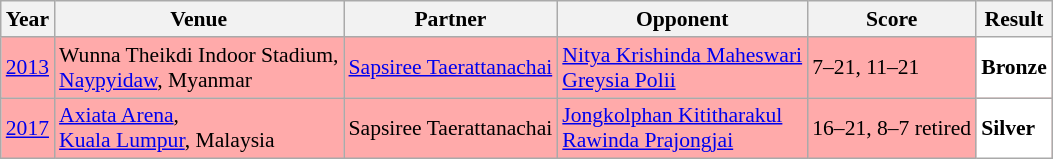<table class="sortable wikitable" style="font-size: 90%;">
<tr>
<th>Year</th>
<th>Venue</th>
<th>Partner</th>
<th>Opponent</th>
<th>Score</th>
<th>Result</th>
</tr>
<tr style="background:#FFAAAA">
<td align="center"><a href='#'>2013</a></td>
<td align="left">Wunna Theikdi Indoor Stadium,<br><a href='#'>Naypyidaw</a>, Myanmar</td>
<td align="left"> <a href='#'>Sapsiree Taerattanachai</a></td>
<td align="left"> <a href='#'>Nitya Krishinda Maheswari</a><br> <a href='#'>Greysia Polii</a></td>
<td align="left">7–21, 11–21</td>
<td style="text-align:left; background:white"> <strong>Bronze</strong></td>
</tr>
<tr style="background:#FFAAAA">
<td align="center"><a href='#'>2017</a></td>
<td align="left"><a href='#'>Axiata Arena</a>,<br><a href='#'>Kuala Lumpur</a>, Malaysia</td>
<td align="left"> Sapsiree Taerattanachai</td>
<td align="left"> <a href='#'>Jongkolphan Kititharakul</a><br> <a href='#'>Rawinda Prajongjai</a></td>
<td align="left">16–21, 8–7 retired</td>
<td style="text-align:left; background:white"> <strong>Silver</strong></td>
</tr>
</table>
